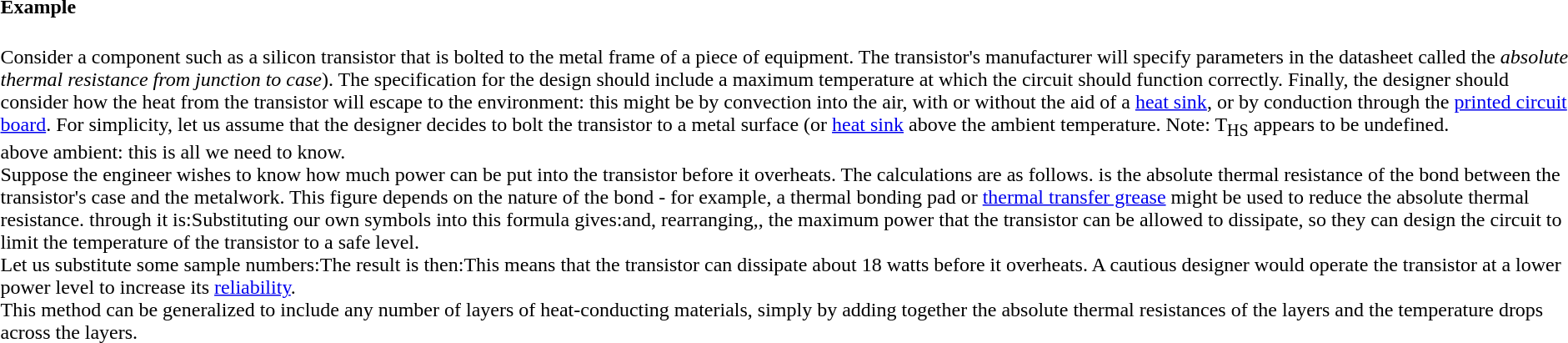<table class="toccolours collapsible collapsed" style="text-align:left">
<tr>
<th>Example</th>
</tr>
<tr>
<td><br>Consider a component such as a silicon transistor that is bolted to the metal frame of a piece of equipment.  The transistor's manufacturer will specify parameters in the datasheet called the <em>absolute thermal resistance from junction to case</em>).  The specification for the design should include a maximum temperature at which the circuit should function correctly.  Finally, the designer should consider how the heat from the transistor will escape to the environment: this might be by convection into the air, with or without the aid of a <a href='#'>heat sink</a>, or by conduction through the <a href='#'>printed circuit board</a>.  For simplicity, let us assume that the designer decides to bolt the transistor to a metal surface (or <a href='#'>heat sink</a> above the ambient temperature. Note: T<sub>HS</sub> appears to be undefined.<br> above ambient: this is all we need to know.<br>Suppose the engineer wishes to know how much power can be put into the transistor before it overheats.  The calculations are as follows. is the absolute thermal resistance of the bond between the transistor's case and the metalwork.  This figure depends on the nature of the bond - for example, a thermal bonding pad or <a href='#'>thermal transfer grease</a> might be used to reduce the absolute thermal resistance. through it is:Substituting our own symbols into this formula gives:and, rearranging,, the maximum power that the transistor can be allowed to dissipate, so they can design the circuit to limit the temperature of the transistor to a safe level.<br>Let us substitute some sample numbers:The result is then:This means that the transistor can dissipate about 18 watts before it overheats.  A cautious designer would operate the transistor at a lower power level to increase its <a href='#'>reliability</a>.<br>This method can be generalized to include any number of layers of heat-conducting materials, simply by adding together the absolute thermal resistances of the layers and the temperature drops across the layers.</td>
</tr>
</table>
